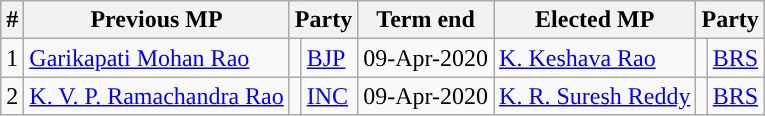<table class="wikitable sortable">
<tr>
<th>#</th>
<th>Previous MP</th>
<th colspan="2">Party</th>
<th>Term end</th>
<th>Elected MP</th>
<th colspan="2">Party</th>
</tr>
<tr>
<td>1</td>
<td><a href='#'>Garikapati Mohan Rao</a></td>
<td></td>
<td><a href='#'>BJP</a></td>
<td>09-Apr-2020</td>
<td><a href='#'>K. Keshava Rao</a></td>
<td></td>
<td><a href='#'>BRS</a></td>
</tr>
<tr>
<td>2</td>
<td><a href='#'>K. V. P. Ramachandra Rao</a></td>
<td></td>
<td><a href='#'>INC</a></td>
<td>09-Apr-2020</td>
<td><a href='#'>K. R. Suresh Reddy</a></td>
<td></td>
<td><a href='#'>BRS</a></td>
</tr>
</table>
